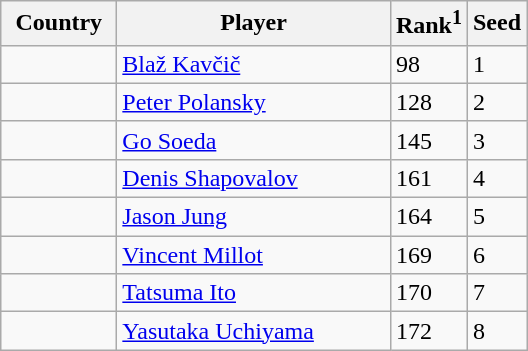<table class="sortable wikitable">
<tr>
<th style="width:70px;">Country</th>
<th style="width:175px;">Player</th>
<th>Rank<sup>1</sup></th>
<th>Seed</th>
</tr>
<tr>
<td></td>
<td><a href='#'>Blaž Kavčič</a></td>
<td>98</td>
<td>1</td>
</tr>
<tr>
<td></td>
<td><a href='#'>Peter Polansky</a></td>
<td>128</td>
<td>2</td>
</tr>
<tr>
<td></td>
<td><a href='#'>Go Soeda</a></td>
<td>145</td>
<td>3</td>
</tr>
<tr>
<td></td>
<td><a href='#'>Denis Shapovalov</a></td>
<td>161</td>
<td>4</td>
</tr>
<tr>
<td></td>
<td><a href='#'>Jason Jung</a></td>
<td>164</td>
<td>5</td>
</tr>
<tr>
<td></td>
<td><a href='#'>Vincent Millot</a></td>
<td>169</td>
<td>6</td>
</tr>
<tr>
<td></td>
<td><a href='#'>Tatsuma Ito</a></td>
<td>170</td>
<td>7</td>
</tr>
<tr>
<td></td>
<td><a href='#'>Yasutaka Uchiyama</a></td>
<td>172</td>
<td>8</td>
</tr>
</table>
